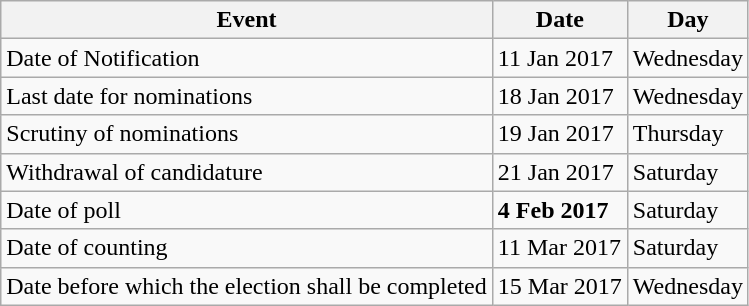<table class="wikitable">
<tr>
<th>Event</th>
<th>Date</th>
<th>Day</th>
</tr>
<tr>
<td>Date of Notification</td>
<td>11 Jan 2017</td>
<td>Wednesday</td>
</tr>
<tr>
<td>Last date for nominations</td>
<td>18 Jan 2017</td>
<td>Wednesday</td>
</tr>
<tr>
<td>Scrutiny of nominations</td>
<td>19 Jan 2017</td>
<td>Thursday</td>
</tr>
<tr>
<td>Withdrawal of candidature</td>
<td>21 Jan 2017</td>
<td>Saturday</td>
</tr>
<tr>
<td>Date of poll</td>
<td><strong>4 Feb 2017</strong></td>
<td>Saturday</td>
</tr>
<tr>
<td>Date of counting</td>
<td>11 Mar 2017</td>
<td>Saturday</td>
</tr>
<tr>
<td>Date before which the election shall be completed</td>
<td>15 Mar 2017</td>
<td>Wednesday</td>
</tr>
</table>
